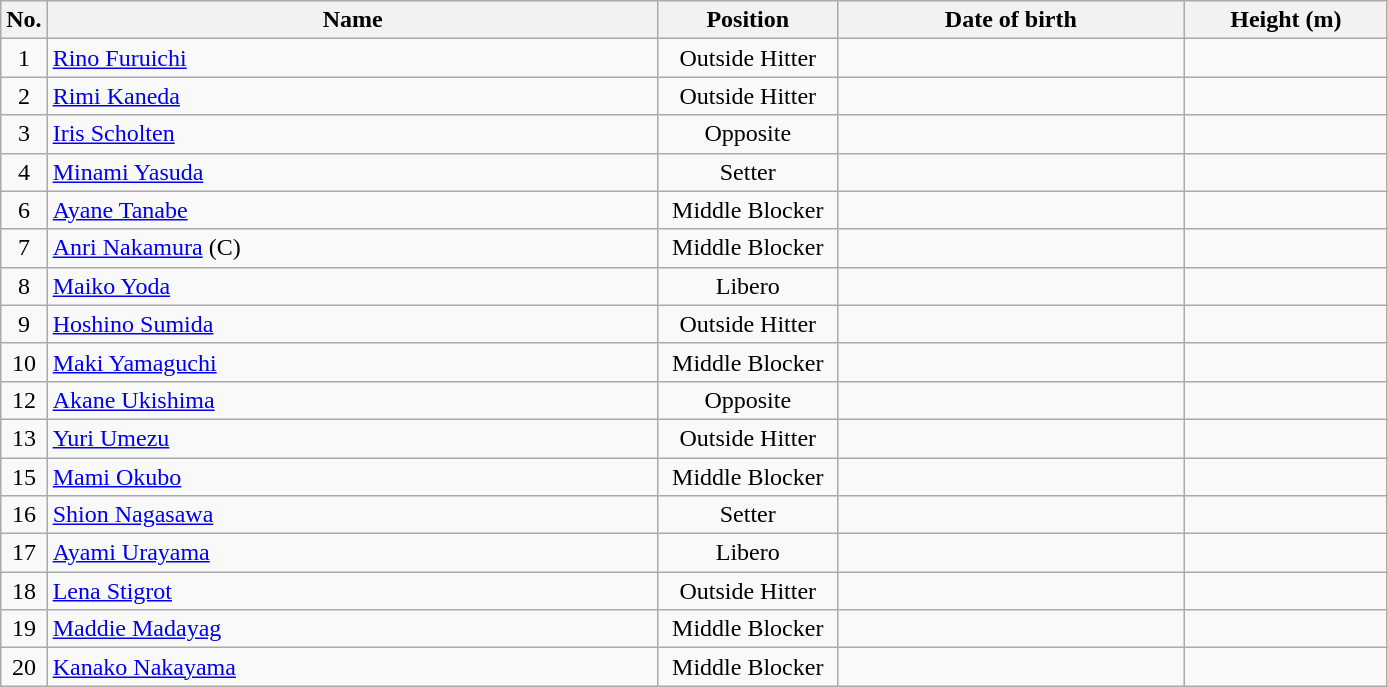<table class="wikitable sortable" style="font-size:100%; text-align:center;">
<tr>
<th>No.</th>
<th style="width:25em">Name</th>
<th style="width:7em">Position</th>
<th style="width:14em">Date of birth</th>
<th style="width:8em">Height (m)</th>
</tr>
<tr>
<td align=center>1</td>
<td align=left> <a href='#'>Rino Furuichi</a></td>
<td align=center>Outside Hitter</td>
<td align=right></td>
<td align=left></td>
</tr>
<tr>
<td align=center>2</td>
<td align=left> <a href='#'>Rimi Kaneda</a></td>
<td align=center>Outside Hitter</td>
<td align=right></td>
<td align=left></td>
</tr>
<tr>
<td align=center>3</td>
<td align=left> <a href='#'>Iris Scholten</a></td>
<td align=center>Opposite</td>
<td align=right></td>
<td align=left></td>
</tr>
<tr>
<td align=center>4</td>
<td align=left> <a href='#'>Minami Yasuda</a></td>
<td align=center>Setter</td>
<td align=right></td>
<td align=left></td>
</tr>
<tr>
<td align=center>6</td>
<td align=left> <a href='#'>Ayane Tanabe</a></td>
<td align=center>Middle Blocker</td>
<td align=right></td>
<td align=left></td>
</tr>
<tr>
<td align=center>7</td>
<td align=left> <a href='#'>Anri Nakamura</a> (C)</td>
<td align=center>Middle Blocker</td>
<td align=right></td>
<td align=left></td>
</tr>
<tr>
<td align=center>8</td>
<td align=left> <a href='#'>Maiko Yoda</a></td>
<td align=center>Libero</td>
<td align=right></td>
<td align=left></td>
</tr>
<tr>
<td align=center>9</td>
<td align=left> <a href='#'>Hoshino Sumida</a></td>
<td align=center>Outside Hitter</td>
<td align=right></td>
<td align=left></td>
</tr>
<tr>
<td align=center>10</td>
<td align=left> <a href='#'>Maki Yamaguchi</a></td>
<td align=center>Middle Blocker</td>
<td align=right></td>
<td align=left></td>
</tr>
<tr>
<td align=center>12</td>
<td align=left> <a href='#'>Akane Ukishima</a></td>
<td align=center>Opposite</td>
<td align=right></td>
<td align=left></td>
</tr>
<tr>
<td align=center>13</td>
<td align=left> <a href='#'>Yuri Umezu</a></td>
<td align=center>Outside Hitter</td>
<td align=right></td>
<td align=left></td>
</tr>
<tr>
<td align=center>15</td>
<td align=left> <a href='#'>Mami Okubo</a></td>
<td align=center>Middle Blocker</td>
<td align=right></td>
<td align=left></td>
</tr>
<tr>
<td align=center>16</td>
<td align=left> <a href='#'>Shion Nagasawa</a></td>
<td align=center>Setter</td>
<td align=right></td>
<td align=left></td>
</tr>
<tr>
<td align=center>17</td>
<td align=left> <a href='#'>Ayami Urayama</a></td>
<td align=center>Libero</td>
<td align=right></td>
<td align=left></td>
</tr>
<tr>
<td align=center>18</td>
<td align=left> <a href='#'>Lena Stigrot</a></td>
<td align=center>Outside Hitter</td>
<td align=right></td>
<td align=left></td>
</tr>
<tr>
<td align=center>19</td>
<td align=left> <a href='#'>Maddie Madayag</a></td>
<td align=center>Middle Blocker</td>
<td align=right></td>
<td align=left></td>
</tr>
<tr>
<td align=center>20</td>
<td align=left> <a href='#'>Kanako Nakayama</a></td>
<td align=center>Middle Blocker</td>
<td align=right></td>
<td align=left></td>
</tr>
</table>
